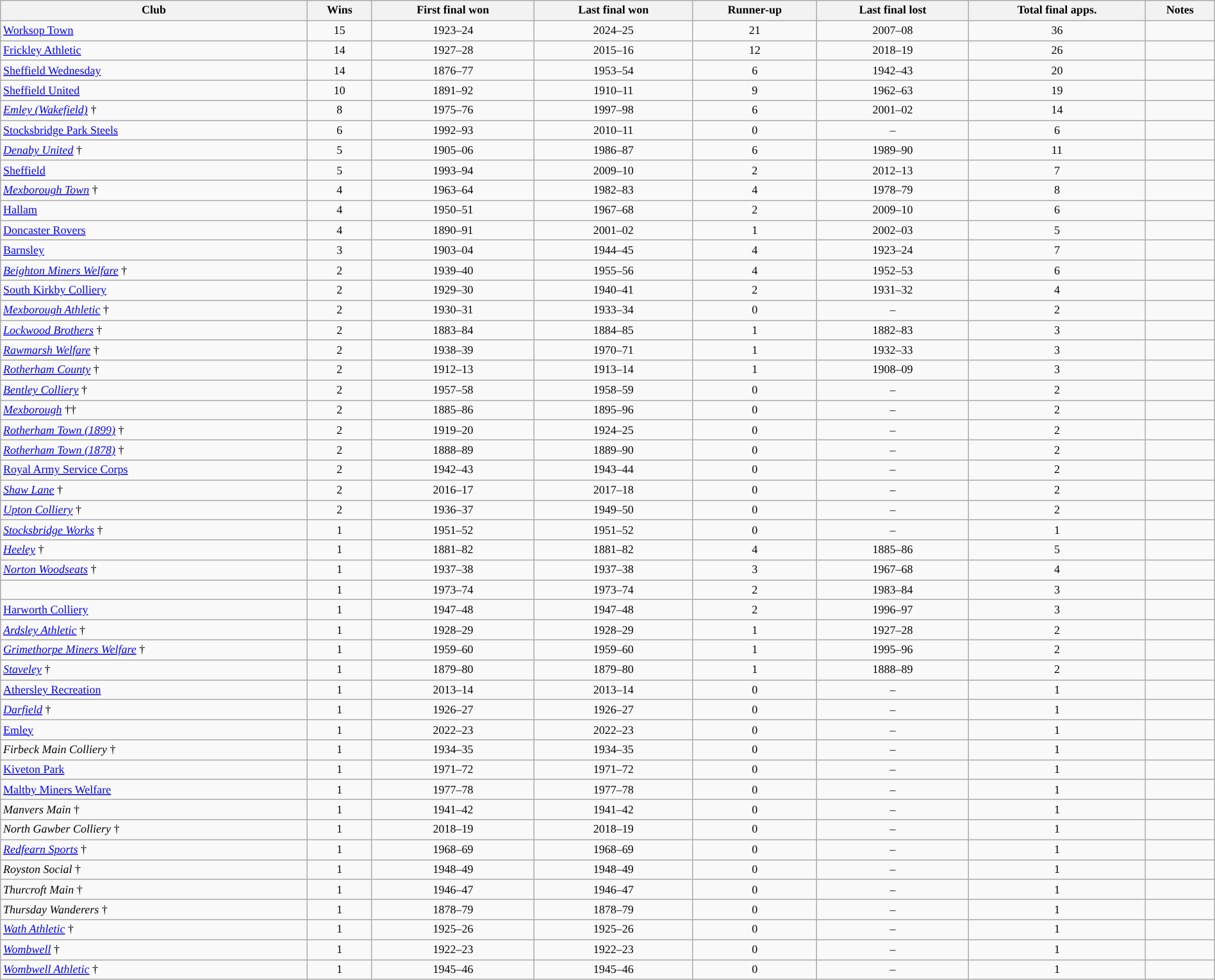<table class="wikitable sortable" style="text-align: center; width: 100%; font-size: 12px">
<tr>
<th>Club</th>
<th>Wins</th>
<th>First final won</th>
<th>Last final won</th>
<th>Runner-up</th>
<th>Last final lost</th>
<th>Total final apps.</th>
<th>Notes</th>
</tr>
<tr>
<td style="text-align: left"><a href='#'>Worksop Town</a></td>
<td>15</td>
<td>1923–24</td>
<td>2024–25</td>
<td>21</td>
<td>2007–08</td>
<td>36</td>
<td></td>
</tr>
<tr>
<td style="text-align: left"><a href='#'>Frickley Athletic</a></td>
<td>14</td>
<td>1927–28</td>
<td>2015–16</td>
<td>12</td>
<td>2018–19</td>
<td>26</td>
<td></td>
</tr>
<tr>
<td style="text-align: left"><a href='#'>Sheffield Wednesday</a></td>
<td>14</td>
<td>1876–77</td>
<td>1953–54</td>
<td>6</td>
<td>1942–43</td>
<td>20</td>
<td></td>
</tr>
<tr>
<td style="text-align: left"><a href='#'>Sheffield United</a></td>
<td>10</td>
<td>1891–92</td>
<td>1910–11</td>
<td>9</td>
<td>1962–63</td>
<td>19</td>
<td></td>
</tr>
<tr>
<td style="text-align: left"><em><a href='#'>Emley (Wakefield)</a></em> †</td>
<td>8</td>
<td>1975–76</td>
<td>1997–98</td>
<td>6</td>
<td>2001–02</td>
<td>14</td>
<td></td>
</tr>
<tr>
<td style="text-align: left"><a href='#'>Stocksbridge Park Steels</a></td>
<td>6</td>
<td>1992–93</td>
<td>2010–11</td>
<td>0</td>
<td>–</td>
<td>6</td>
<td></td>
</tr>
<tr>
<td style="text-align: left"><em><a href='#'>Denaby United</a></em> †</td>
<td>5</td>
<td>1905–06</td>
<td>1986–87</td>
<td>6</td>
<td>1989–90</td>
<td>11</td>
<td></td>
</tr>
<tr>
<td style="text-align: left"><a href='#'>Sheffield</a></td>
<td>5</td>
<td>1993–94</td>
<td>2009–10</td>
<td>2</td>
<td>2012–13</td>
<td>7</td>
<td></td>
</tr>
<tr>
<td style="text-align: left"><em><a href='#'>Mexborough Town</a></em> †</td>
<td>4</td>
<td>1963–64</td>
<td>1982–83</td>
<td>4</td>
<td>1978–79</td>
<td>8</td>
<td></td>
</tr>
<tr>
<td style="text-align: left"><a href='#'>Hallam</a></td>
<td>4</td>
<td>1950–51</td>
<td>1967–68</td>
<td>2</td>
<td>2009–10</td>
<td>6</td>
<td></td>
</tr>
<tr>
<td style="text-align: left"><a href='#'>Doncaster Rovers</a></td>
<td>4</td>
<td>1890–91</td>
<td>2001–02</td>
<td>1</td>
<td>2002–03</td>
<td>5</td>
<td></td>
</tr>
<tr>
<td style="text-align: left"><a href='#'>Barnsley</a></td>
<td>3</td>
<td>1903–04</td>
<td>1944–45</td>
<td>4</td>
<td>1923–24</td>
<td>7</td>
<td></td>
</tr>
<tr>
<td style="text-align: left"><em><a href='#'>Beighton Miners Welfare</a></em> †</td>
<td>2</td>
<td>1939–40</td>
<td>1955–56</td>
<td>4</td>
<td>1952–53</td>
<td>6</td>
<td></td>
</tr>
<tr>
<td style="text-align: left"><a href='#'>South Kirkby Colliery</a></td>
<td>2</td>
<td>1929–30</td>
<td>1940–41</td>
<td>2</td>
<td>1931–32</td>
<td>4</td>
<td></td>
</tr>
<tr>
<td style="text-align: left"><em><a href='#'>Mexborough Athletic</a></em> †</td>
<td>2</td>
<td>1930–31</td>
<td>1933–34</td>
<td>0</td>
<td>–</td>
<td>2</td>
<td></td>
</tr>
<tr>
<td style="text-align: left"><em><a href='#'>Lockwood Brothers</a></em> †</td>
<td>2</td>
<td>1883–84</td>
<td>1884–85</td>
<td>1</td>
<td>1882–83</td>
<td>3</td>
<td></td>
</tr>
<tr>
<td style="text-align: left"><em><a href='#'>Rawmarsh Welfare</a></em> †</td>
<td>2</td>
<td>1938–39</td>
<td>1970–71</td>
<td>1</td>
<td>1932–33</td>
<td>3</td>
<td></td>
</tr>
<tr>
<td style="text-align: left"><em><a href='#'>Rotherham County</a></em> †</td>
<td>2</td>
<td>1912–13</td>
<td>1913–14</td>
<td>1</td>
<td>1908–09</td>
<td>3</td>
<td></td>
</tr>
<tr>
<td style="text-align: left"><em><a href='#'>Bentley Colliery</a></em> †</td>
<td>2</td>
<td>1957–58</td>
<td>1958–59</td>
<td>0</td>
<td>–</td>
<td>2</td>
<td></td>
</tr>
<tr>
<td style="text-align: left"><em><a href='#'>Mexborough</a></em> ††</td>
<td>2</td>
<td>1885–86</td>
<td>1895–96</td>
<td>0</td>
<td>–</td>
<td>2</td>
<td></td>
</tr>
<tr>
<td style="text-align: left"><em><a href='#'>Rotherham Town (1899)</a></em> †</td>
<td>2</td>
<td>1919–20</td>
<td>1924–25</td>
<td>0</td>
<td>–</td>
<td>2</td>
<td></td>
</tr>
<tr>
<td style="text-align: left"><em><a href='#'>Rotherham Town (1878)</a></em> †</td>
<td>2</td>
<td>1888–89</td>
<td>1889–90</td>
<td>0</td>
<td>–</td>
<td>2</td>
<td></td>
</tr>
<tr>
<td style="text-align: left"><a href='#'>Royal Army Service Corps</a></td>
<td>2</td>
<td>1942–43</td>
<td>1943–44</td>
<td>0</td>
<td>–</td>
<td>2</td>
<td></td>
</tr>
<tr>
<td style="text-align: left"><em><a href='#'>Shaw Lane</a></em> †</td>
<td>2</td>
<td>2016–17</td>
<td>2017–18</td>
<td>0</td>
<td>–</td>
<td>2</td>
<td></td>
</tr>
<tr>
<td style="text-align: left"><em><a href='#'>Upton Colliery</a></em> †</td>
<td>2</td>
<td>1936–37</td>
<td>1949–50</td>
<td>0</td>
<td>–</td>
<td>2</td>
<td></td>
</tr>
<tr>
<td style="text-align: left"><em><a href='#'>Stocksbridge Works</a></em> †</td>
<td>1</td>
<td>1951–52</td>
<td>1951–52</td>
<td>0</td>
<td>–</td>
<td>1</td>
<td></td>
</tr>
<tr>
<td style="text-align: left"><em><a href='#'>Heeley</a></em> †</td>
<td>1</td>
<td>1881–82</td>
<td>1881–82</td>
<td>4</td>
<td>1885–86</td>
<td>5</td>
<td></td>
</tr>
<tr>
<td style="text-align: left"><em><a href='#'>Norton Woodseats</a></em> †</td>
<td>1</td>
<td>1937–38</td>
<td>1937–38</td>
<td>3</td>
<td>1967–68</td>
<td>4</td>
<td></td>
</tr>
<tr>
<td style="text-align: left"></td>
<td>1</td>
<td>1973–74</td>
<td>1973–74</td>
<td>2</td>
<td>1983–84</td>
<td>3</td>
<td></td>
</tr>
<tr>
<td style="text-align: left"><a href='#'>Harworth Colliery</a></td>
<td>1</td>
<td>1947–48</td>
<td>1947–48</td>
<td>2</td>
<td>1996–97</td>
<td>3</td>
<td></td>
</tr>
<tr>
<td style="text-align: left"><em><a href='#'>Ardsley Athletic</a></em> †</td>
<td>1</td>
<td>1928–29</td>
<td>1928–29</td>
<td>1</td>
<td>1927–28</td>
<td>2</td>
<td></td>
</tr>
<tr>
<td style="text-align: left"><em><a href='#'>Grimethorpe Miners Welfare</a></em> †</td>
<td>1</td>
<td>1959–60</td>
<td>1959–60</td>
<td>1</td>
<td>1995–96</td>
<td>2</td>
<td></td>
</tr>
<tr>
<td style="text-align: left"><em><a href='#'>Staveley</a></em> †</td>
<td>1</td>
<td>1879–80</td>
<td>1879–80</td>
<td>1</td>
<td>1888–89</td>
<td>2</td>
<td></td>
</tr>
<tr>
<td style="text-align: left"><a href='#'>Athersley Recreation</a></td>
<td>1</td>
<td>2013–14</td>
<td>2013–14</td>
<td>0</td>
<td>–</td>
<td>1</td>
<td></td>
</tr>
<tr>
<td style="text-align: left"><em><a href='#'>Darfield</a></em> †</td>
<td>1</td>
<td>1926–27</td>
<td>1926–27</td>
<td>0</td>
<td>–</td>
<td>1</td>
<td></td>
</tr>
<tr>
<td style="text-align: left"><a href='#'>Emley</a></td>
<td>1</td>
<td>2022–23</td>
<td>2022–23</td>
<td>0</td>
<td>–</td>
<td>1</td>
<td></td>
</tr>
<tr>
<td style="text-align: left"><em>Firbeck Main Colliery</em> †</td>
<td>1</td>
<td>1934–35</td>
<td>1934–35</td>
<td>0</td>
<td>–</td>
<td>1</td>
<td></td>
</tr>
<tr>
<td style="text-align: left"><a href='#'>Kiveton Park</a></td>
<td>1</td>
<td>1971–72</td>
<td>1971–72</td>
<td>0</td>
<td>–</td>
<td>1</td>
<td></td>
</tr>
<tr>
<td style="text-align: left"><a href='#'>Maltby Miners Welfare</a></td>
<td>1</td>
<td>1977–78</td>
<td>1977–78</td>
<td>0</td>
<td>–</td>
<td>1</td>
<td></td>
</tr>
<tr>
<td style="text-align: left"><em>Manvers Main</em> †</td>
<td>1</td>
<td>1941–42</td>
<td>1941–42</td>
<td>0</td>
<td>–</td>
<td>1</td>
<td></td>
</tr>
<tr>
<td style="text-align: left"><em>North Gawber Colliery</em> †</td>
<td>1</td>
<td>2018–19</td>
<td>2018–19</td>
<td>0</td>
<td>–</td>
<td>1</td>
<td></td>
</tr>
<tr>
<td style="text-align: left"><em><a href='#'>Redfearn Sports</a></em> †</td>
<td>1</td>
<td>1968–69</td>
<td>1968–69</td>
<td>0</td>
<td>–</td>
<td>1</td>
<td></td>
</tr>
<tr>
<td style="text-align: left"><em>Royston Social</em> †</td>
<td>1</td>
<td>1948–49</td>
<td>1948–49</td>
<td>0</td>
<td>–</td>
<td>1</td>
<td></td>
</tr>
<tr>
<td style="text-align: left"><em>Thurcroft Main</em> †</td>
<td>1</td>
<td>1946–47</td>
<td>1946–47</td>
<td>0</td>
<td>–</td>
<td>1</td>
<td></td>
</tr>
<tr>
<td style="text-align: left"><em>Thursday Wanderers</em> †</td>
<td>1</td>
<td>1878–79</td>
<td>1878–79</td>
<td>0</td>
<td>–</td>
<td>1</td>
<td></td>
</tr>
<tr>
<td style="text-align: left"><em><a href='#'>Wath Athletic</a></em> †</td>
<td>1</td>
<td>1925–26</td>
<td>1925–26</td>
<td>0</td>
<td>–</td>
<td>1</td>
<td></td>
</tr>
<tr>
<td style="text-align: left"><em><a href='#'>Wombwell</a></em> †</td>
<td>1</td>
<td>1922–23</td>
<td>1922–23</td>
<td>0</td>
<td>–</td>
<td>1</td>
<td></td>
</tr>
<tr>
<td style="text-align: left"><em><a href='#'>Wombwell Athletic</a></em> †</td>
<td>1</td>
<td>1945–46</td>
<td>1945–46</td>
<td>0</td>
<td>–</td>
<td>1</td>
<td></td>
</tr>
</table>
